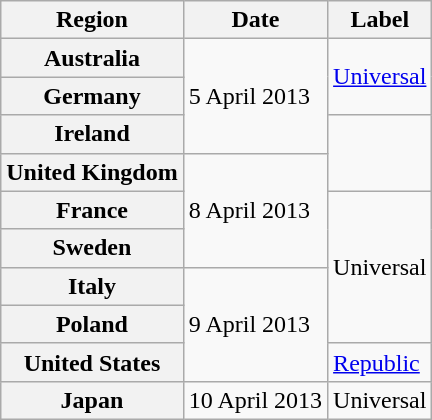<table class="wikitable plainrowheaders">
<tr>
<th scope="col">Region</th>
<th scope="col">Date</th>
<th scope="col">Label</th>
</tr>
<tr>
<th scope="row">Australia</th>
<td rowspan="3">5 April 2013</td>
<td rowspan="2"><a href='#'>Universal</a></td>
</tr>
<tr>
<th scope="row">Germany</th>
</tr>
<tr>
<th scope="row">Ireland</th>
<td rowspan="2"></td>
</tr>
<tr>
<th scope="row">United Kingdom</th>
<td rowspan="3">8 April 2013</td>
</tr>
<tr>
<th scope="row">France</th>
<td rowspan="4">Universal</td>
</tr>
<tr>
<th scope="row">Sweden</th>
</tr>
<tr>
<th scope="row">Italy</th>
<td rowspan="3">9 April 2013</td>
</tr>
<tr>
<th scope="row">Poland</th>
</tr>
<tr>
<th scope="row">United States</th>
<td><a href='#'>Republic</a></td>
</tr>
<tr>
<th scope="row">Japan</th>
<td>10 April 2013</td>
<td>Universal</td>
</tr>
</table>
